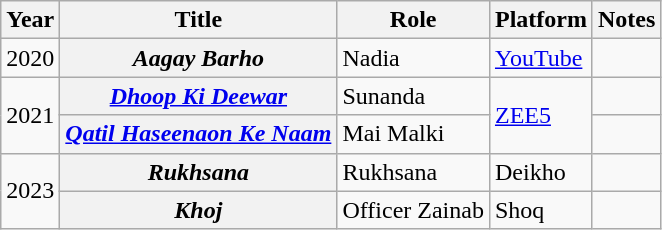<table class="wikitable plainrowheaders">
<tr>
<th>Year</th>
<th>Title</th>
<th>Role</th>
<th>Platform</th>
<th>Notes</th>
</tr>
<tr>
<td>2020</td>
<th scope="row"><em>Aagay Barho</em></th>
<td>Nadia</td>
<td><a href='#'>YouTube</a></td>
<td></td>
</tr>
<tr>
<td rowspan="2">2021</td>
<th scope="row"><em><a href='#'>Dhoop Ki Deewar</a></em></th>
<td>Sunanda</td>
<td rowspan="2"><a href='#'>ZEE5</a></td>
<td></td>
</tr>
<tr>
<th scope="row"><em><a href='#'>Qatil Haseenaon Ke Naam</a></em></th>
<td>Mai Malki</td>
<td></td>
</tr>
<tr>
<td rowspan="2">2023</td>
<th scope="row"><em>Rukhsana</em></th>
<td>Rukhsana</td>
<td>Deikho</td>
<td></td>
</tr>
<tr>
<th scope="row"><em>Khoj</em></th>
<td>Officer Zainab</td>
<td>Shoq</td>
<td></td>
</tr>
</table>
